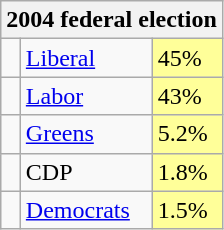<table class="wikitable">
<tr>
<th colspan="3">2004 federal election</th>
</tr>
<tr>
<td> </td>
<td><a href='#'>Liberal</a></td>
<td bgcolor="FFFF99">45%</td>
</tr>
<tr>
<td> </td>
<td><a href='#'>Labor</a></td>
<td bgcolor="FFFF99">43%</td>
</tr>
<tr>
<td> </td>
<td><a href='#'>Greens</a></td>
<td bgcolor="FFFF99">5.2%</td>
</tr>
<tr>
<td> </td>
<td>CDP</td>
<td bgcolor="FFFF99">1.8%</td>
</tr>
<tr>
<td> </td>
<td><a href='#'>Democrats</a></td>
<td bgcolor="FFFF99">1.5%</td>
</tr>
</table>
